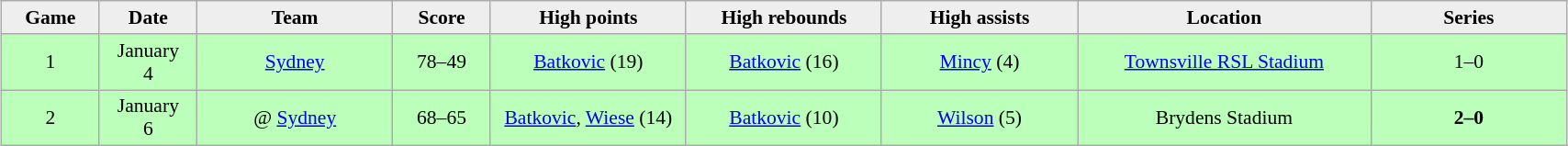<table class="wikitable" style="font-size:90%; text-align: center; width: 90%; margin:1em auto;">
<tr>
<th style="background:#eee; width: 5%;">Game</th>
<th style="background:#eee; width: 5%;">Date</th>
<th style="background:#eee; width: 10%;">Team</th>
<th style="background:#eee; width: 5%;">Score</th>
<th style="background:#eee; width: 10%;">High points</th>
<th style="background:#eee; width: 10%;">High rebounds</th>
<th style="background:#eee; width: 10%;">High assists</th>
<th style="background:#eee; width: 15%;">Location</th>
<th style="background:#eee; width: 10%;">Series</th>
</tr>
<tr style= "background:#bfb;">
<td>1</td>
<td>January <br> 4</td>
<td><a href='#'>Sydney</a></td>
<td>78–49</td>
<td><a href='#'>Batkovic</a> (19)</td>
<td><a href='#'>Batkovic</a> (16)</td>
<td><a href='#'>Mincy</a> (4)</td>
<td><a href='#'>Townsville RSL Stadium</a></td>
<td>1–0</td>
</tr>
<tr style= "background:#bfb;">
<td>2</td>
<td>January <br> 6</td>
<td>@ <a href='#'>Sydney</a></td>
<td>68–65</td>
<td><a href='#'>Batkovic</a>, <a href='#'>Wiese</a> (14)</td>
<td><a href='#'>Batkovic</a> (10)</td>
<td><a href='#'>Wilson</a> (5)</td>
<td>Brydens Stadium</td>
<td><strong>2–0</strong></td>
</tr>
</table>
